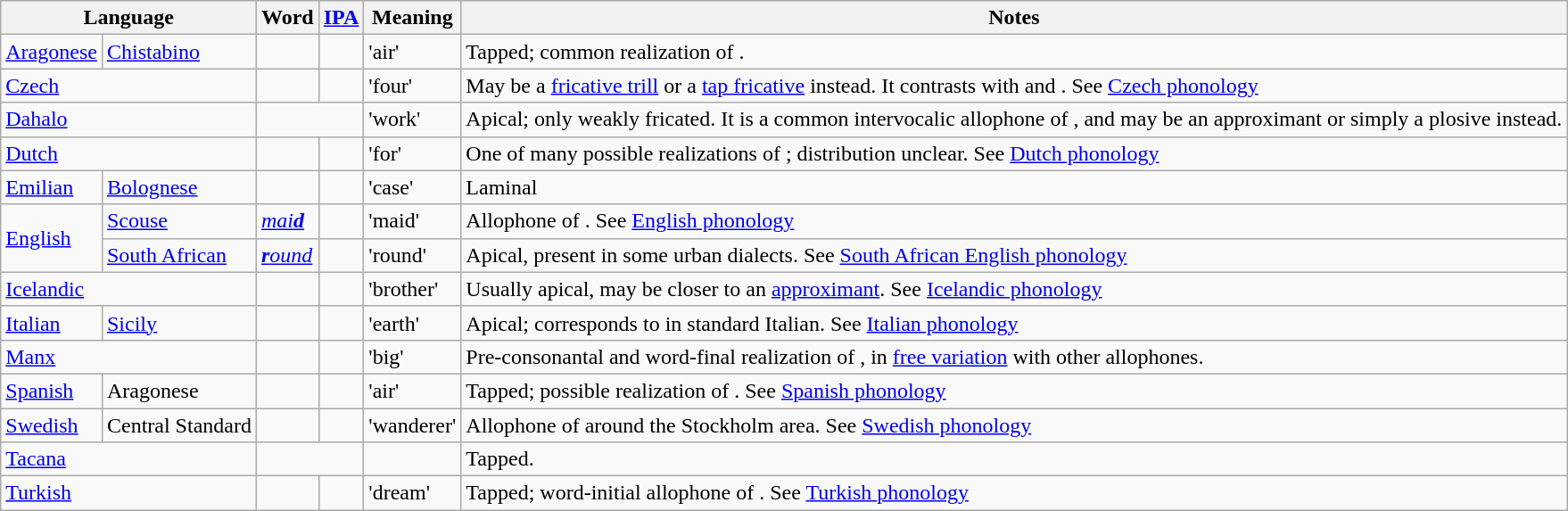<table class="wikitable">
<tr>
<th colspan="2">Language</th>
<th>Word</th>
<th><a href='#'>IPA</a></th>
<th>Meaning</th>
<th>Notes</th>
</tr>
<tr>
<td><a href='#'>Aragonese</a></td>
<td><a href='#'>Chistabino</a></td>
<td></td>
<td></td>
<td>'air'</td>
<td>Tapped; common realization of .</td>
</tr>
<tr>
<td colspan="2"><a href='#'>Czech</a></td>
<td></td>
<td></td>
<td>'four'</td>
<td>May be a <a href='#'>fricative trill</a> or a <a href='#'>tap fricative</a> instead. It contrasts with  and . See <a href='#'>Czech phonology</a></td>
</tr>
<tr>
<td colspan="2"><a href='#'>Dahalo</a></td>
<td colspan="2" align="center"></td>
<td>'work'</td>
<td>Apical; only weakly fricated. It is a common intervocalic allophone of , and may be an approximant  or simply a plosive  instead.</td>
</tr>
<tr>
<td colspan="2"><a href='#'>Dutch</a></td>
<td></td>
<td></td>
<td>'for'</td>
<td>One of many possible realizations of ; distribution unclear. See <a href='#'>Dutch phonology</a></td>
</tr>
<tr>
<td><a href='#'>Emilian</a></td>
<td><a href='#'>Bolognese</a></td>
<td></td>
<td></td>
<td>'case'</td>
<td>Laminal</td>
</tr>
<tr>
<td rowspan="2"><a href='#'>English</a></td>
<td><a href='#'>Scouse</a></td>
<td><em><a href='#'>mai<strong>d</strong></a></em></td>
<td></td>
<td>'maid'</td>
<td>Allophone of . See <a href='#'>English phonology</a></td>
</tr>
<tr>
<td><a href='#'>South African</a></td>
<td><em><a href='#'><strong>r</strong>ound</a></em></td>
<td></td>
<td>'round'</td>
<td>Apical, present in some urban dialects. See <a href='#'>South African English phonology</a></td>
</tr>
<tr>
<td colspan="2"><a href='#'>Icelandic</a></td>
<td></td>
<td></td>
<td>'brother'</td>
<td>Usually apical, may be closer to an <a href='#'>approximant</a>. See <a href='#'>Icelandic phonology</a></td>
</tr>
<tr>
<td><a href='#'>Italian</a></td>
<td><a href='#'>Sicily</a></td>
<td></td>
<td></td>
<td>'earth'</td>
<td>Apical; corresponds to  in standard Italian. See <a href='#'>Italian phonology</a></td>
</tr>
<tr>
<td colspan="2"><a href='#'>Manx</a></td>
<td></td>
<td></td>
<td>'big'</td>
<td>Pre-consonantal and word-final realization of , in <a href='#'>free variation</a> with other allophones.</td>
</tr>
<tr>
<td><a href='#'>Spanish</a></td>
<td>Aragonese</td>
<td></td>
<td></td>
<td>'air'</td>
<td>Tapped; possible realization of . See <a href='#'>Spanish phonology</a></td>
</tr>
<tr>
<td><a href='#'>Swedish</a></td>
<td>Central Standard</td>
<td></td>
<td></td>
<td>'wanderer'</td>
<td>Allophone of  around the Stockholm area. See <a href='#'>Swedish phonology</a></td>
</tr>
<tr>
<td colspan="2"><a href='#'>Tacana</a></td>
<td colspan="2"></td>
<td></td>
<td>Tapped.</td>
</tr>
<tr>
<td colspan="2"><a href='#'>Turkish</a></td>
<td></td>
<td></td>
<td>'dream'</td>
<td>Tapped; word-initial allophone of . See <a href='#'>Turkish phonology</a></td>
</tr>
</table>
